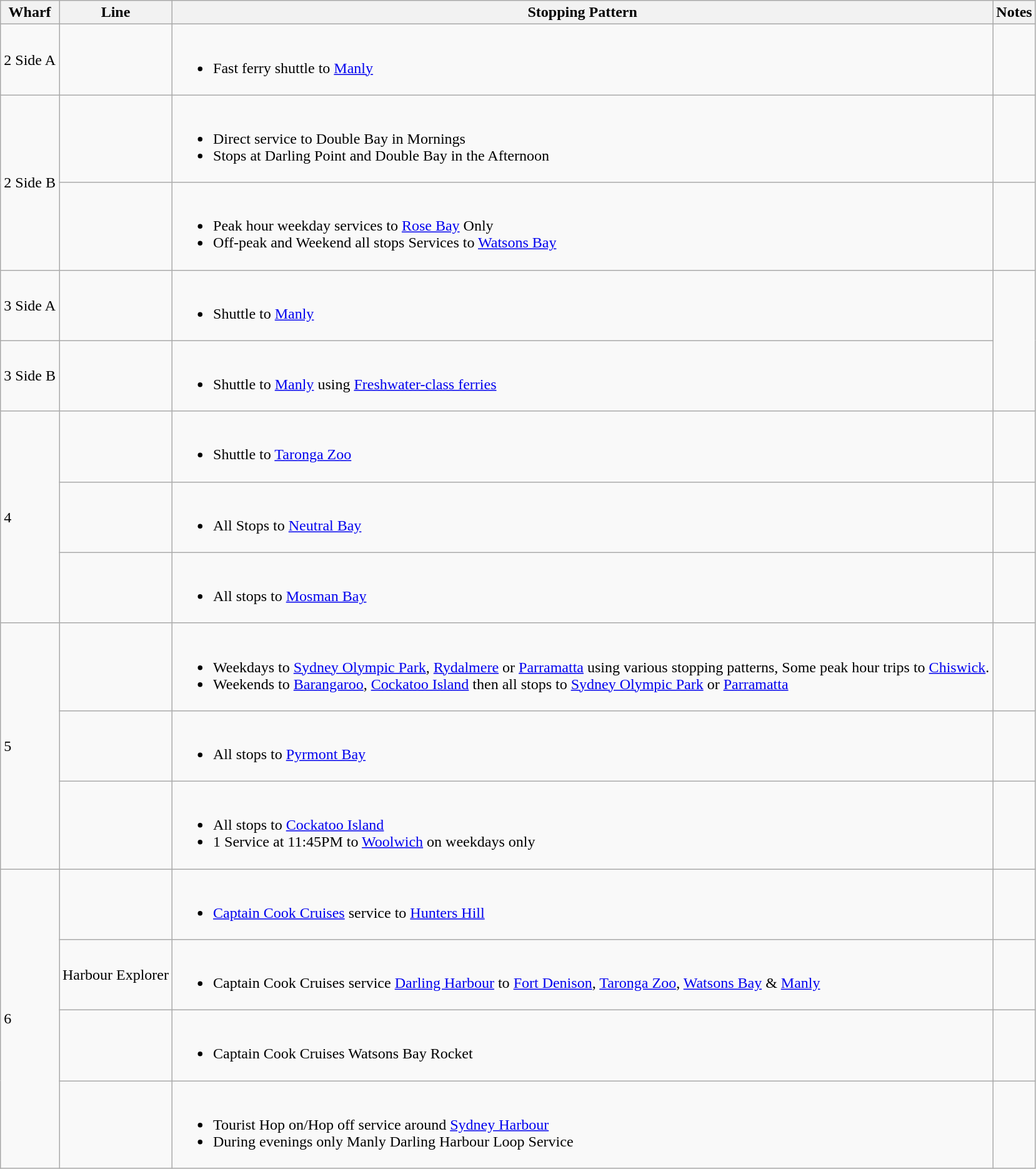<table class="wikitable">
<tr>
<th>Wharf</th>
<th>Line</th>
<th>Stopping Pattern</th>
<th>Notes</th>
</tr>
<tr>
<td>2 Side A</td>
<td></td>
<td><br><ul><li>Fast ferry shuttle to <a href='#'>Manly</a></li></ul></td>
<td></td>
</tr>
<tr>
<td rowspan="2">2 Side B</td>
<td></td>
<td><br><ul><li>Direct service to Double Bay in Mornings</li><li>Stops at Darling Point and Double Bay in the Afternoon</li></ul></td>
<td></td>
</tr>
<tr>
<td></td>
<td><br><ul><li>Peak hour weekday services to <a href='#'>Rose Bay</a> Only</li><li>Off-peak and Weekend all stops Services to <a href='#'>Watsons Bay</a></li></ul></td>
<td></td>
</tr>
<tr>
<td>3 Side A</td>
<td></td>
<td><br><ul><li>Shuttle to <a href='#'>Manly</a></li></ul></td>
<td rowspan="2"></td>
</tr>
<tr>
<td>3 Side B</td>
<td></td>
<td><br><ul><li>Shuttle to <a href='#'>Manly</a> using <a href='#'>Freshwater-class ferries</a></li></ul></td>
</tr>
<tr>
<td rowspan="3">4</td>
<td></td>
<td><br><ul><li>Shuttle to <a href='#'>Taronga Zoo</a></li></ul></td>
<td></td>
</tr>
<tr>
<td></td>
<td><br><ul><li>All Stops to <a href='#'>Neutral Bay</a></li></ul></td>
<td></td>
</tr>
<tr>
<td></td>
<td><br><ul><li>All stops to <a href='#'>Mosman Bay</a></li></ul></td>
<td></td>
</tr>
<tr>
<td rowspan="3">5</td>
<td></td>
<td><br><ul><li>Weekdays to <a href='#'>Sydney Olympic Park</a>, <a href='#'>Rydalmere</a> or <a href='#'>Parramatta</a> using various stopping patterns, Some peak hour trips to <a href='#'>Chiswick</a>.</li><li>Weekends to <a href='#'>Barangaroo</a>, <a href='#'>Cockatoo Island</a> then all stops to <a href='#'>Sydney Olympic Park</a> or <a href='#'>Parramatta</a></li></ul></td>
<td></td>
</tr>
<tr>
<td></td>
<td><br><ul><li>All stops to <a href='#'>Pyrmont Bay</a></li></ul></td>
<td></td>
</tr>
<tr>
<td></td>
<td><br><ul><li>All stops to <a href='#'>Cockatoo Island</a></li><li>1 Service at 11:45PM to <a href='#'>Woolwich</a> on weekdays only</li></ul></td>
<td></td>
</tr>
<tr>
<td rowspan="4">6</td>
<td></td>
<td><br><ul><li><a href='#'>Captain Cook Cruises</a> service to <a href='#'>Hunters Hill</a></li></ul></td>
<td></td>
</tr>
<tr>
<td>Harbour Explorer</td>
<td><br><ul><li>Captain Cook Cruises service <a href='#'>Darling Harbour</a> to <a href='#'>Fort Denison</a>, <a href='#'>Taronga Zoo</a>, <a href='#'>Watsons Bay</a> & <a href='#'>Manly</a></li></ul></td>
<td></td>
</tr>
<tr>
<td></td>
<td><br><ul><li>Captain Cook Cruises Watsons Bay Rocket</li></ul></td>
<td></td>
</tr>
<tr>
<td></td>
<td><br><ul><li>Tourist Hop on/Hop off service around <a href='#'>Sydney Harbour</a></li><li>During evenings only Manly Darling Harbour Loop Service</li></ul></td>
<td></td>
</tr>
</table>
